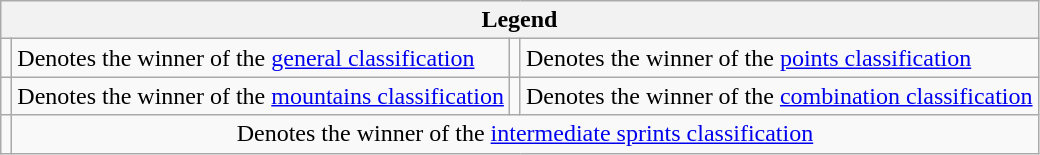<table class="wikitable">
<tr>
<th scope="col" colspan="4">Legend</th>
</tr>
<tr>
<td></td>
<td>Denotes the winner of the <a href='#'>general classification</a></td>
<td></td>
<td>Denotes the winner of the <a href='#'>points classification</a></td>
</tr>
<tr>
<td></td>
<td>Denotes the winner of the <a href='#'>mountains classification</a></td>
<td></td>
<td>Denotes the winner of the <a href='#'>combination classification</a></td>
</tr>
<tr>
<td></td>
<td colspan="4" style="text-align:center;">Denotes the winner of the <a href='#'>intermediate sprints classification</a></td>
</tr>
</table>
